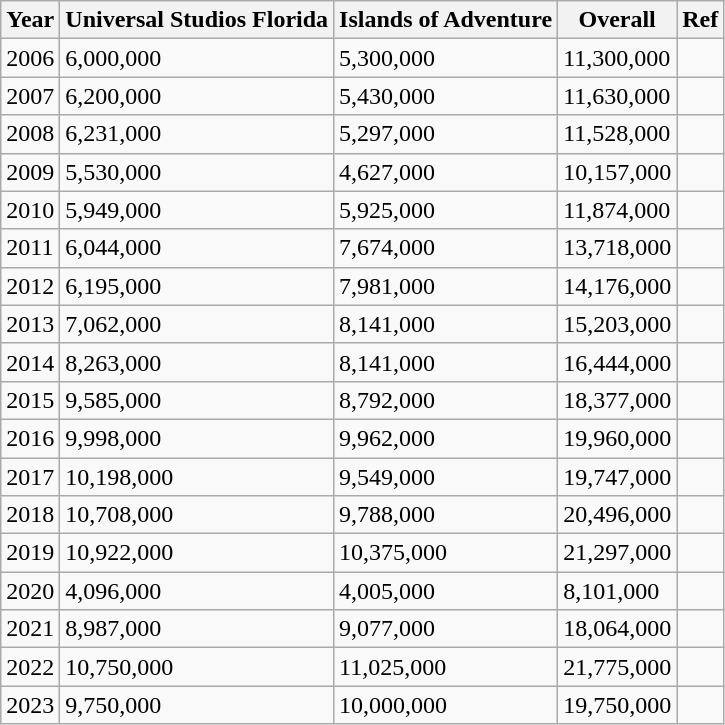<table class="wikitable sortable">
<tr>
<th>Year</th>
<th>Universal Studios Florida</th>
<th>Islands of Adventure</th>
<th>Overall</th>
<th>Ref</th>
</tr>
<tr>
<td>2006</td>
<td>6,000,000</td>
<td>5,300,000</td>
<td>11,300,000</td>
<td></td>
</tr>
<tr>
<td>2007</td>
<td>6,200,000</td>
<td>5,430,000</td>
<td>11,630,000</td>
<td></td>
</tr>
<tr>
<td>2008</td>
<td>6,231,000</td>
<td>5,297,000</td>
<td>11,528,000</td>
<td></td>
</tr>
<tr>
<td>2009</td>
<td>5,530,000</td>
<td>4,627,000</td>
<td>10,157,000</td>
<td></td>
</tr>
<tr>
<td>2010</td>
<td>5,949,000</td>
<td>5,925,000</td>
<td>11,874,000</td>
<td></td>
</tr>
<tr>
<td>2011</td>
<td>6,044,000</td>
<td>7,674,000</td>
<td>13,718,000</td>
<td></td>
</tr>
<tr>
<td>2012</td>
<td>6,195,000</td>
<td>7,981,000</td>
<td>14,176,000</td>
<td></td>
</tr>
<tr>
<td>2013</td>
<td>7,062,000</td>
<td>8,141,000</td>
<td>15,203,000</td>
<td></td>
</tr>
<tr>
<td>2014</td>
<td>8,263,000</td>
<td>8,141,000</td>
<td>16,444,000</td>
<td></td>
</tr>
<tr>
<td>2015</td>
<td>9,585,000</td>
<td>8,792,000</td>
<td>18,377,000</td>
<td></td>
</tr>
<tr>
<td>2016</td>
<td>9,998,000</td>
<td>9,962,000</td>
<td>19,960,000</td>
<td></td>
</tr>
<tr>
<td>2017</td>
<td>10,198,000</td>
<td>9,549,000</td>
<td>19,747,000</td>
<td></td>
</tr>
<tr>
<td>2018</td>
<td>10,708,000</td>
<td>9,788,000</td>
<td>20,496,000</td>
<td></td>
</tr>
<tr>
<td>2019</td>
<td>10,922,000</td>
<td>10,375,000</td>
<td>21,297,000</td>
<td></td>
</tr>
<tr>
<td>2020</td>
<td>4,096,000</td>
<td>4,005,000</td>
<td>8,101,000</td>
<td></td>
</tr>
<tr>
<td>2021</td>
<td>8,987,000</td>
<td>9,077,000</td>
<td>18,064,000</td>
<td></td>
</tr>
<tr>
<td>2022</td>
<td>10,750,000</td>
<td>11,025,000</td>
<td>21,775,000</td>
<td></td>
</tr>
<tr>
<td>2023</td>
<td>9,750,000</td>
<td>10,000,000</td>
<td>19,750,000</td>
<td></td>
</tr>
</table>
